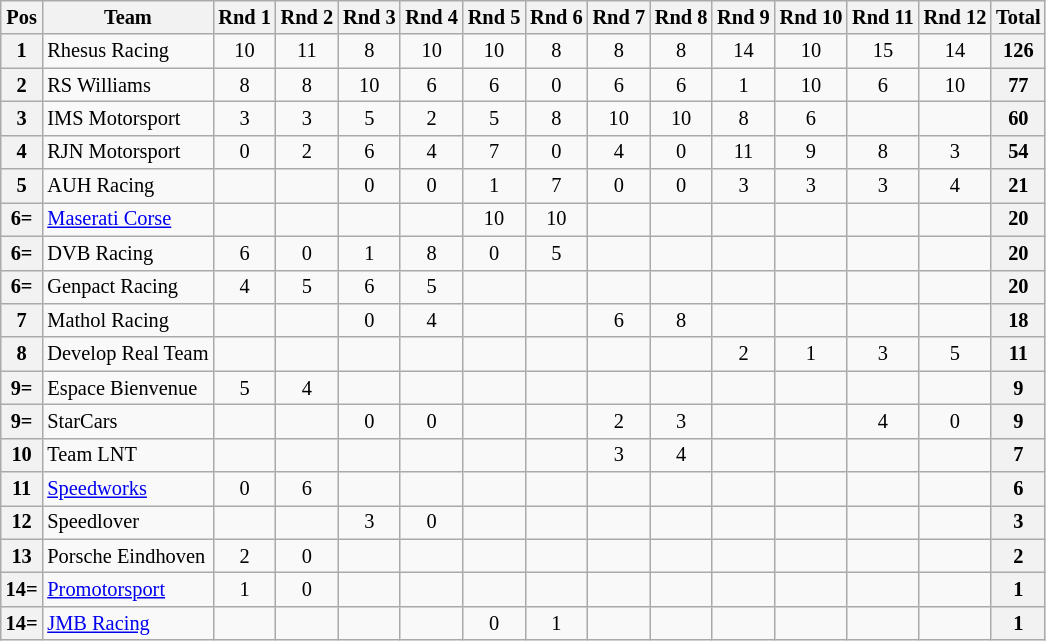<table class="wikitable" style="font-size: 85%; text-align:center">
<tr>
<th>Pos</th>
<th>Team</th>
<th>Rnd 1</th>
<th>Rnd 2</th>
<th>Rnd 3</th>
<th>Rnd 4</th>
<th>Rnd 5</th>
<th>Rnd 6</th>
<th>Rnd 7</th>
<th>Rnd 8</th>
<th>Rnd 9</th>
<th>Rnd 10</th>
<th>Rnd 11</th>
<th>Rnd 12</th>
<th>Total</th>
</tr>
<tr>
<th>1</th>
<td align=left> Rhesus Racing</td>
<td>10</td>
<td>11</td>
<td>8</td>
<td>10</td>
<td>10</td>
<td>8</td>
<td>8</td>
<td>8</td>
<td>14</td>
<td>10</td>
<td>15</td>
<td>14</td>
<th>126</th>
</tr>
<tr>
<th>2</th>
<td align=left> RS Williams</td>
<td>8</td>
<td>8</td>
<td>10</td>
<td>6</td>
<td>6</td>
<td>0</td>
<td>6</td>
<td>6</td>
<td>1</td>
<td>10</td>
<td>6</td>
<td>10</td>
<th>77</th>
</tr>
<tr>
<th>3</th>
<td align=left> IMS Motorsport</td>
<td>3</td>
<td>3</td>
<td>5</td>
<td>2</td>
<td>5</td>
<td>8</td>
<td>10</td>
<td>10</td>
<td>8</td>
<td>6</td>
<td></td>
<td></td>
<th>60</th>
</tr>
<tr>
<th>4</th>
<td align=left> RJN Motorsport</td>
<td>0</td>
<td>2</td>
<td>6</td>
<td>4</td>
<td>7</td>
<td>0</td>
<td>4</td>
<td>0</td>
<td>11</td>
<td>9</td>
<td>8</td>
<td>3</td>
<th>54</th>
</tr>
<tr>
<th>5</th>
<td align=left> AUH Racing</td>
<td></td>
<td></td>
<td>0</td>
<td>0</td>
<td>1</td>
<td>7</td>
<td>0</td>
<td>0</td>
<td>3</td>
<td>3</td>
<td>3</td>
<td>4</td>
<th>21</th>
</tr>
<tr>
<th>6=</th>
<td align=left> <a href='#'>Maserati Corse</a></td>
<td></td>
<td></td>
<td></td>
<td></td>
<td>10</td>
<td>10</td>
<td></td>
<td></td>
<td></td>
<td></td>
<td></td>
<td></td>
<th>20</th>
</tr>
<tr>
<th>6=</th>
<td align=left> DVB Racing</td>
<td>6</td>
<td>0</td>
<td>1</td>
<td>8</td>
<td>0</td>
<td>5</td>
<td></td>
<td></td>
<td></td>
<td></td>
<td></td>
<td></td>
<th>20</th>
</tr>
<tr>
<th>6=</th>
<td align=left> Genpact Racing</td>
<td>4</td>
<td>5</td>
<td>6</td>
<td>5</td>
<td></td>
<td></td>
<td></td>
<td></td>
<td></td>
<td></td>
<td></td>
<td></td>
<th>20</th>
</tr>
<tr>
<th>7</th>
<td align=left> Mathol Racing</td>
<td></td>
<td></td>
<td>0</td>
<td>4</td>
<td></td>
<td></td>
<td>6</td>
<td>8</td>
<td></td>
<td></td>
<td></td>
<td></td>
<th>18</th>
</tr>
<tr>
<th>8</th>
<td align=left> Develop Real Team</td>
<td></td>
<td></td>
<td></td>
<td></td>
<td></td>
<td></td>
<td></td>
<td></td>
<td>2</td>
<td>1</td>
<td>3</td>
<td>5</td>
<th>11</th>
</tr>
<tr>
<th>9=</th>
<td align=left> Espace Bienvenue</td>
<td>5</td>
<td>4</td>
<td></td>
<td></td>
<td></td>
<td></td>
<td></td>
<td></td>
<td></td>
<td></td>
<td></td>
<td></td>
<th>9</th>
</tr>
<tr>
<th>9=</th>
<td align=left> StarCars</td>
<td></td>
<td></td>
<td>0</td>
<td>0</td>
<td></td>
<td></td>
<td>2</td>
<td>3</td>
<td></td>
<td></td>
<td>4</td>
<td>0</td>
<th>9</th>
</tr>
<tr>
<th>10</th>
<td align=left> Team LNT</td>
<td></td>
<td></td>
<td></td>
<td></td>
<td></td>
<td></td>
<td>3</td>
<td>4</td>
<td></td>
<td></td>
<td></td>
<td></td>
<th>7</th>
</tr>
<tr>
<th>11</th>
<td align=left> <a href='#'>Speedworks</a></td>
<td>0</td>
<td>6</td>
<td></td>
<td></td>
<td></td>
<td></td>
<td></td>
<td></td>
<td></td>
<td></td>
<td></td>
<td></td>
<th>6</th>
</tr>
<tr>
<th>12</th>
<td align=left> Speedlover</td>
<td></td>
<td></td>
<td>3</td>
<td>0</td>
<td></td>
<td></td>
<td></td>
<td></td>
<td></td>
<td></td>
<td></td>
<td></td>
<th>3</th>
</tr>
<tr>
<th>13</th>
<td align=left> Porsche Eindhoven</td>
<td>2</td>
<td>0</td>
<td></td>
<td></td>
<td></td>
<td></td>
<td></td>
<td></td>
<td></td>
<td></td>
<td></td>
<td></td>
<th>2</th>
</tr>
<tr>
<th>14=</th>
<td align=left> <a href='#'>Promotorsport</a></td>
<td>1</td>
<td>0</td>
<td></td>
<td></td>
<td></td>
<td></td>
<td></td>
<td></td>
<td></td>
<td></td>
<td></td>
<td></td>
<th>1</th>
</tr>
<tr>
<th>14=</th>
<td align=left> <a href='#'>JMB Racing</a></td>
<td></td>
<td></td>
<td></td>
<td></td>
<td>0</td>
<td>1</td>
<td></td>
<td></td>
<td></td>
<td></td>
<td></td>
<td></td>
<th>1</th>
</tr>
</table>
